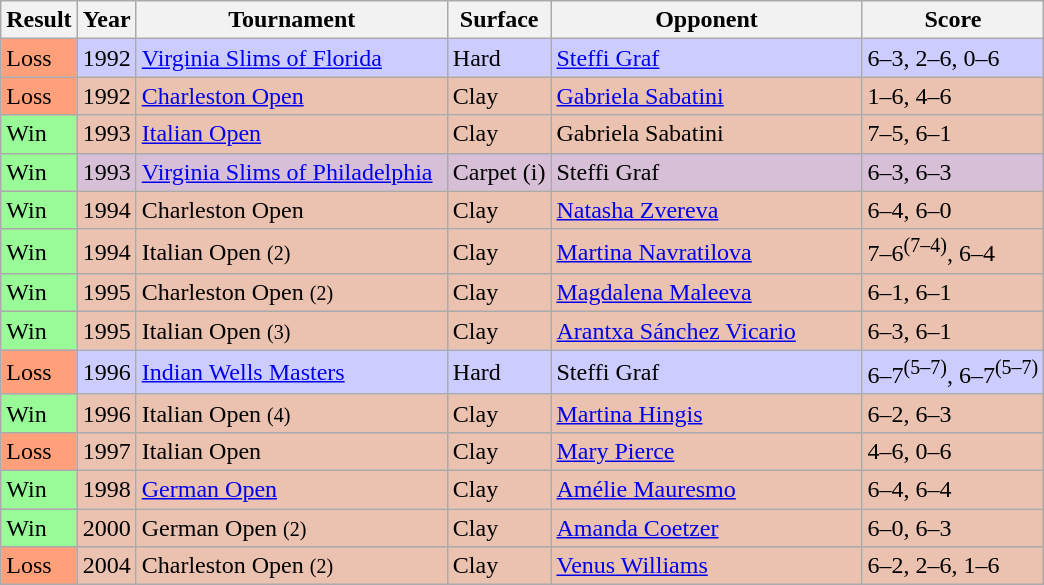<table class="sortable wikitable">
<tr>
<th style="width:40px">Result</th>
<th style="width:30px">Year</th>
<th width=200>Tournament</th>
<th>Surface</th>
<th width=200>Opponent</th>
<th class="unsortable">Score</th>
</tr>
<tr bgcolor=CCCCFF>
<td style="background:#ffa07a;">Loss</td>
<td>1992</td>
<td><a href='#'>Virginia Slims of Florida</a></td>
<td>Hard</td>
<td> <a href='#'>Steffi Graf</a></td>
<td>6–3, 2–6, 0–6</td>
</tr>
<tr bgcolor=EBC2AF>
<td style="background:#ffa07a;">Loss</td>
<td>1992</td>
<td><a href='#'>Charleston Open</a></td>
<td>Clay</td>
<td> <a href='#'>Gabriela Sabatini</a></td>
<td>1–6, 4–6</td>
</tr>
<tr bgcolor=EBC2AF>
<td style="background:#98fb98;">Win</td>
<td>1993</td>
<td><a href='#'>Italian Open</a></td>
<td>Clay</td>
<td> Gabriela Sabatini</td>
<td>7–5, 6–1</td>
</tr>
<tr bgcolor=thistle>
<td style="background:#98fb98;">Win</td>
<td>1993</td>
<td><a href='#'>Virginia Slims of Philadelphia</a></td>
<td>Carpet (i)</td>
<td> Steffi Graf</td>
<td>6–3, 6–3</td>
</tr>
<tr bgcolor=EBC2AF>
<td style="background:#98fb98;">Win</td>
<td>1994</td>
<td>Charleston Open</td>
<td>Clay</td>
<td> <a href='#'>Natasha Zvereva</a></td>
<td>6–4, 6–0</td>
</tr>
<tr bgcolor=EBC2AF>
<td style="background:#98fb98;">Win</td>
<td>1994</td>
<td>Italian Open <small>(2)</small></td>
<td>Clay</td>
<td> <a href='#'>Martina Navratilova</a></td>
<td>7–6<sup>(7–4)</sup>, 6–4</td>
</tr>
<tr bgcolor=EBC2AF>
<td style="background:#98fb98;">Win</td>
<td>1995</td>
<td>Charleston Open <small>(2)</small></td>
<td>Clay</td>
<td> <a href='#'>Magdalena Maleeva</a></td>
<td>6–1, 6–1</td>
</tr>
<tr bgcolor=EBC2AF>
<td style="background:#98fb98;">Win</td>
<td>1995</td>
<td>Italian Open <small>(3)</small></td>
<td>Clay</td>
<td> <a href='#'>Arantxa Sánchez Vicario</a></td>
<td>6–3, 6–1</td>
</tr>
<tr bgcolor=CCCCFF>
<td style="background:#ffa07a;">Loss</td>
<td>1996</td>
<td><a href='#'>Indian Wells Masters</a></td>
<td>Hard</td>
<td> Steffi Graf</td>
<td>6–7<sup>(5–7)</sup>, 6–7<sup>(5–7)</sup></td>
</tr>
<tr bgcolor=EBC2AF>
<td style="background:#98fb98;">Win</td>
<td>1996</td>
<td>Italian Open <small>(4)</small></td>
<td>Clay</td>
<td> <a href='#'>Martina Hingis</a></td>
<td>6–2, 6–3</td>
</tr>
<tr bgcolor=EBC2AF>
<td style="background:#ffa07a;">Loss</td>
<td>1997</td>
<td>Italian Open</td>
<td>Clay</td>
<td> <a href='#'>Mary Pierce</a></td>
<td>4–6, 0–6</td>
</tr>
<tr bgcolor=EBC2AF>
<td style="background:#98fb98;">Win</td>
<td>1998</td>
<td><a href='#'>German Open</a></td>
<td>Clay</td>
<td> <a href='#'>Amélie Mauresmo</a></td>
<td>6–4, 6–4</td>
</tr>
<tr bgcolor=EBC2AF>
<td style="background:#98fb98;">Win</td>
<td>2000</td>
<td>German Open <small>(2)</small></td>
<td>Clay</td>
<td> <a href='#'>Amanda Coetzer</a></td>
<td>6–0, 6–3</td>
</tr>
<tr bgcolor=EBC2AF>
<td style="background:#ffa07a;">Loss</td>
<td>2004</td>
<td>Charleston Open <small>(2)</small></td>
<td>Clay</td>
<td> <a href='#'>Venus Williams</a></td>
<td>6–2, 2–6, 1–6</td>
</tr>
</table>
